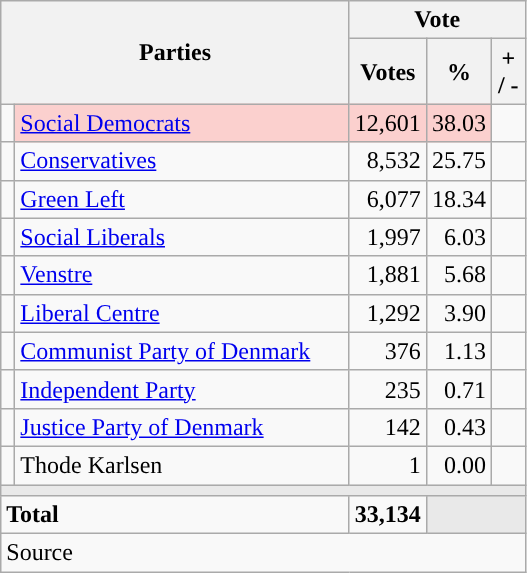<table class="wikitable" style="text-align:right;">
<tr>
<th style="text-align:centre;" rowspan="2" colspan="2" width="225">Parties</th>
<th colspan="3">Vote</th>
</tr>
<tr>
<th width="15">Votes</th>
<th width="15">%</th>
<th width="15">+ / -</th>
</tr>
<tr>
<td width="2" style="color:inherit;background:"></td>
<td bgcolor=#fbd0ce  align="left"><a href='#'>Social Democrats</a></td>
<td bgcolor=#fbd0ce>12,601</td>
<td bgcolor=#fbd0ce>38.03</td>
<td></td>
</tr>
<tr>
<td width="2" style="color:inherit;background:"></td>
<td align="left"><a href='#'>Conservatives</a></td>
<td>8,532</td>
<td>25.75</td>
<td></td>
</tr>
<tr>
<td width="2" style="color:inherit;background:"></td>
<td align="left"><a href='#'>Green Left</a></td>
<td>6,077</td>
<td>18.34</td>
<td></td>
</tr>
<tr>
<td width="2" style="color:inherit;background:"></td>
<td align="left"><a href='#'>Social Liberals</a></td>
<td>1,997</td>
<td>6.03</td>
<td></td>
</tr>
<tr>
<td width="2" style="color:inherit;background:"></td>
<td align="left"><a href='#'>Venstre</a></td>
<td>1,881</td>
<td>5.68</td>
<td></td>
</tr>
<tr>
<td width="2" style="color:inherit;background:"></td>
<td align="left"><a href='#'>Liberal Centre</a></td>
<td>1,292</td>
<td>3.90</td>
<td></td>
</tr>
<tr>
<td width="2" style="color:inherit;background:"></td>
<td align="left"><a href='#'>Communist Party of Denmark</a></td>
<td>376</td>
<td>1.13</td>
<td></td>
</tr>
<tr>
<td width="2" style="color:inherit;background:"></td>
<td align="left"><a href='#'>Independent Party</a></td>
<td>235</td>
<td>0.71</td>
<td></td>
</tr>
<tr>
<td width="2" style="color:inherit;background:"></td>
<td align="left"><a href='#'>Justice Party of Denmark</a></td>
<td>142</td>
<td>0.43</td>
<td></td>
</tr>
<tr>
<td width="2" style="color:inherit;background:"></td>
<td align="left">Thode Karlsen</td>
<td>1</td>
<td>0.00</td>
<td></td>
</tr>
<tr>
<td colspan="7" bgcolor="#E9E9E9"></td>
</tr>
<tr>
<td align="left" colspan="2"><strong>Total</strong></td>
<td><strong>33,134</strong></td>
<td bgcolor="#E9E9E9" colspan="2"></td>
</tr>
<tr>
<td align="left" colspan="6">Source</td>
</tr>
</table>
